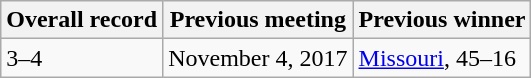<table class="wikitable">
<tr>
<th>Overall record</th>
<th>Previous meeting</th>
<th>Previous winner</th>
</tr>
<tr>
<td>3–4</td>
<td>November 4, 2017</td>
<td><a href='#'>Missouri</a>, 45–16</td>
</tr>
</table>
